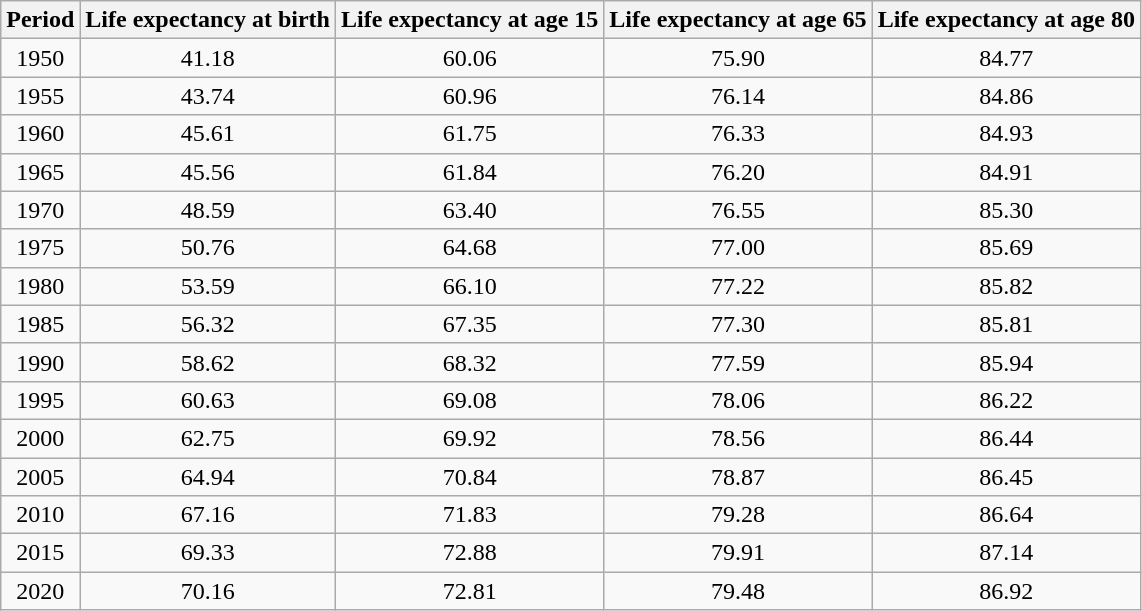<table class="wikitable" style="text-align:center">
<tr>
<th>Period</th>
<th>Life expectancy at birth</th>
<th>Life expectancy at age 15</th>
<th>Life expectancy at age 65</th>
<th>Life expectancy at age 80</th>
</tr>
<tr>
<td>1950</td>
<td>41.18</td>
<td>60.06</td>
<td>75.90</td>
<td>84.77</td>
</tr>
<tr>
<td>1955</td>
<td>43.74</td>
<td>60.96</td>
<td>76.14</td>
<td>84.86</td>
</tr>
<tr>
<td>1960</td>
<td>45.61</td>
<td>61.75</td>
<td>76.33</td>
<td>84.93</td>
</tr>
<tr>
<td>1965</td>
<td>45.56</td>
<td>61.84</td>
<td>76.20</td>
<td>84.91</td>
</tr>
<tr>
<td>1970</td>
<td>48.59</td>
<td>63.40</td>
<td>76.55</td>
<td>85.30</td>
</tr>
<tr>
<td>1975</td>
<td>50.76</td>
<td>64.68</td>
<td>77.00</td>
<td>85.69</td>
</tr>
<tr>
<td>1980</td>
<td>53.59</td>
<td>66.10</td>
<td>77.22</td>
<td>85.82</td>
</tr>
<tr>
<td>1985</td>
<td>56.32</td>
<td>67.35</td>
<td>77.30</td>
<td>85.81</td>
</tr>
<tr>
<td>1990</td>
<td>58.62</td>
<td>68.32</td>
<td>77.59</td>
<td>85.94</td>
</tr>
<tr>
<td>1995</td>
<td>60.63</td>
<td>69.08</td>
<td>78.06</td>
<td>86.22</td>
</tr>
<tr>
<td>2000</td>
<td>62.75</td>
<td>69.92</td>
<td>78.56</td>
<td>86.44</td>
</tr>
<tr>
<td>2005</td>
<td>64.94</td>
<td>70.84</td>
<td>78.87</td>
<td>86.45</td>
</tr>
<tr>
<td>2010</td>
<td>67.16</td>
<td>71.83</td>
<td>79.28</td>
<td>86.64</td>
</tr>
<tr>
<td>2015</td>
<td>69.33</td>
<td>72.88</td>
<td>79.91</td>
<td>87.14</td>
</tr>
<tr>
<td>2020</td>
<td>70.16</td>
<td>72.81</td>
<td>79.48</td>
<td>86.92</td>
</tr>
</table>
